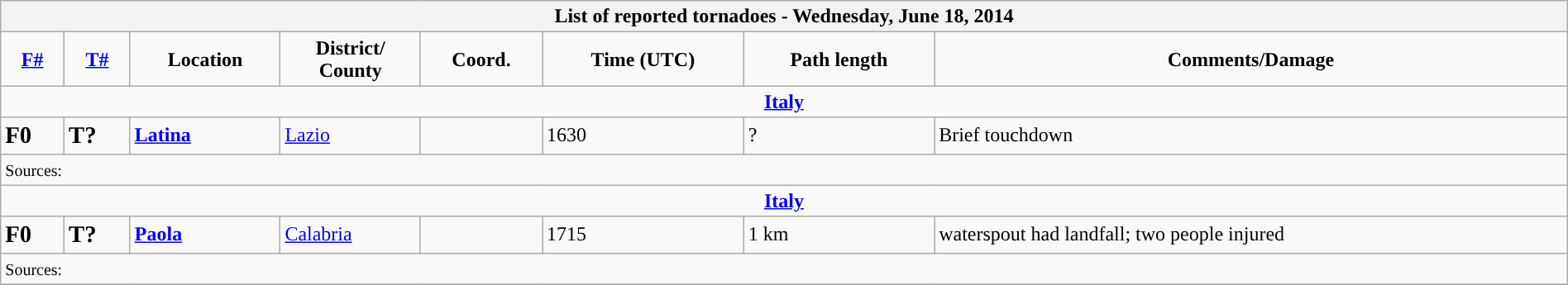<table class="wikitable collapsible" width="100%">
<tr>
<th colspan="8">List of reported tornadoes - Wednesday, June 18, 2014</th>
</tr>
<tr>
<td style="text-align: center;"><strong><a href='#'>F#</a></strong></td>
<td style="text-align: center;"><strong><a href='#'>T#</a></strong></td>
<td style="text-align: center;"><strong>Location</strong></td>
<td style="text-align: center;"><strong>District/<br>County</strong></td>
<td style="text-align: center;"><strong>Coord.</strong></td>
<td style="text-align: center;"><strong>Time (UTC)</strong></td>
<td style="text-align: center;"><strong>Path length</strong></td>
<td style="text-align: center;"><strong>Comments/Damage</strong></td>
</tr>
<tr>
<td colspan="8" align=center><strong><a href='#'>Italy</a></strong></td>
</tr>
<tr>
<td><big><strong>F0</strong></big></td>
<td><big><strong>T?</strong></big></td>
<td><strong><a href='#'>Latina</a></strong></td>
<td><a href='#'>Lazio</a></td>
<td></td>
<td>1630</td>
<td>?</td>
<td>Brief touchdown</td>
</tr>
<tr>
<td colspan="8"><small>Sources:</small></td>
</tr>
<tr>
<td colspan="8" align=center><strong><a href='#'>Italy</a></strong></td>
</tr>
<tr>
<td><big><strong>F0</strong></big></td>
<td><big><strong>T?</strong></big></td>
<td><strong><a href='#'>Paola</a></strong></td>
<td><a href='#'>Calabria</a></td>
<td></td>
<td>1715</td>
<td>1 km</td>
<td>waterspout had landfall; two people injured</td>
</tr>
<tr>
<td colspan="8"><small>Sources:</small></td>
</tr>
<tr>
</tr>
</table>
